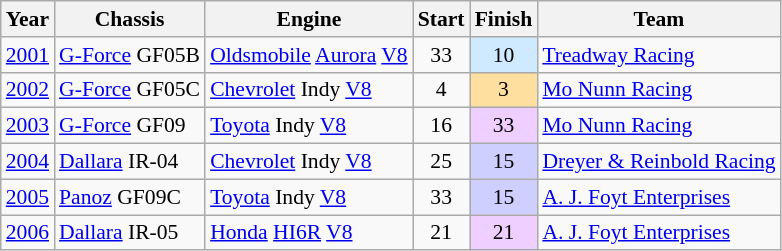<table class="wikitable" style="font-size: 90%;">
<tr>
<th>Year</th>
<th>Chassis</th>
<th>Engine</th>
<th>Start</th>
<th>Finish</th>
<th>Team</th>
</tr>
<tr>
<td><a href='#'>2001</a></td>
<td><a href='#'>G-Force</a> GF05B</td>
<td><a href='#'>Oldsmobile</a> <a href='#'>Aurora</a> <a href='#'>V8</a></td>
<td align=center>33</td>
<td align=center style="background:#CFEAFF;">10</td>
<td nowrap><a href='#'>Treadway Racing</a></td>
</tr>
<tr>
<td><a href='#'>2002</a></td>
<td><a href='#'>G-Force</a> GF05C</td>
<td><a href='#'>Chevrolet</a> Indy <a href='#'>V8</a></td>
<td align=center>4</td>
<td align=center style="background:#FFDF9F;">3</td>
<td nowrap><a href='#'>Mo Nunn Racing</a></td>
</tr>
<tr>
<td><a href='#'>2003</a></td>
<td><a href='#'>G-Force</a> GF09</td>
<td><a href='#'>Toyota</a> Indy <a href='#'>V8</a></td>
<td align=center>16</td>
<td align=center style="background:#EFCFFF;">33</td>
<td nowrap><a href='#'>Mo Nunn Racing</a></td>
</tr>
<tr>
<td><a href='#'>2004</a></td>
<td><a href='#'>Dallara</a> IR-04</td>
<td><a href='#'>Chevrolet</a> Indy <a href='#'>V8</a></td>
<td align=center>25</td>
<td align=center style="background:#CFCFFF;">15</td>
<td nowrap><a href='#'>Dreyer & Reinbold Racing</a></td>
</tr>
<tr>
<td><a href='#'>2005</a></td>
<td><a href='#'>Panoz</a> GF09C</td>
<td><a href='#'>Toyota</a> Indy <a href='#'>V8</a></td>
<td align=center>33</td>
<td align=center style="background:#CFCFFF;">15</td>
<td nowrap><a href='#'>A. J. Foyt Enterprises</a></td>
</tr>
<tr>
<td><a href='#'>2006</a></td>
<td><a href='#'>Dallara</a> IR-05</td>
<td><a href='#'>Honda</a> <a href='#'>HI6R</a> <a href='#'>V8</a></td>
<td align=center>21</td>
<td align=center style="background:#EFCFFF;">21</td>
<td nowrap><a href='#'>A. J. Foyt Enterprises</a></td>
</tr>
</table>
